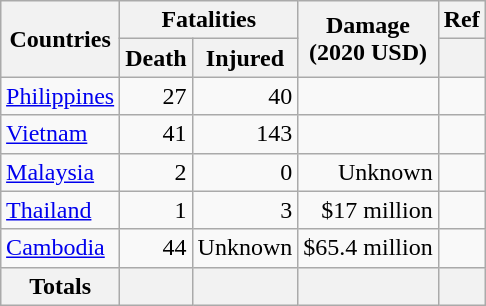<table class="wikitable sortable" style="float:right;clear:right;">
<tr>
<th rowspan=2>Countries</th>
<th colspan=2>Fatalities</th>
<th rowspan=2>Damage<br>(2020 USD)</th>
<th class="unsortable">Ref</th>
</tr>
<tr>
<th>Death</th>
<th>Injured</th>
<th></th>
</tr>
<tr style="text-align:right;">
<td scope="row" style="text-align: left;"><a href='#'>Philippines</a></td>
<td>27</td>
<td>40</td>
<td></td>
<td></td>
</tr>
<tr style="text-align:right;">
<td scope="row" style="text-align: left;"><a href='#'>Vietnam</a></td>
<td>41</td>
<td>143</td>
<td></td>
<td></td>
</tr>
<tr style="text-align: right;">
<td scope="row" style="text-align: left;"><a href='#'>Malaysia</a></td>
<td>2</td>
<td>0</td>
<td>Unknown</td>
<td></td>
</tr>
<tr style="text-align:right;">
<td scope="row" style="text-align: left;"><a href='#'>Thailand</a></td>
<td>1</td>
<td>3</td>
<td>$17 million</td>
<td></td>
</tr>
<tr style="text-align:right;">
<td scope="row" style="text-align: left;"><a href='#'>Cambodia</a></td>
<td>44</td>
<td>Unknown</td>
<td>$65.4 million</td>
<td></td>
</tr>
<tr class="sortbottom">
<th>Totals</th>
<th style="text-align:right;"></th>
<th style="text-align:right;"></th>
<th style="text-align:right;"></th>
<th></th>
</tr>
</table>
